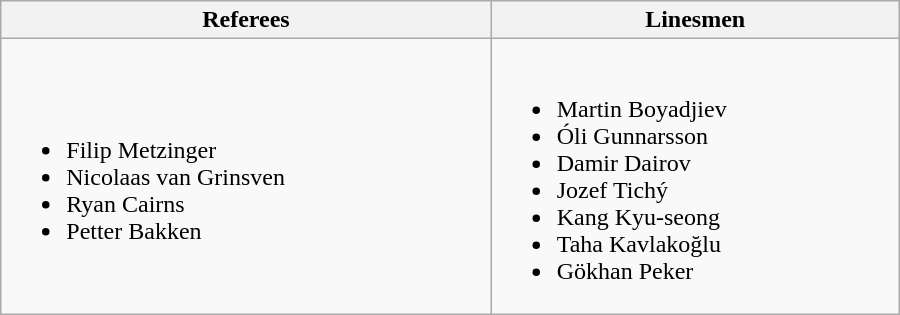<table class="wikitable" width=600px>
<tr>
<th>Referees</th>
<th>Linesmen</th>
</tr>
<tr>
<td><br><ul><li> Filip Metzinger</li><li> Nicolaas van Grinsven</li><li> Ryan Cairns</li><li> Petter Bakken</li></ul></td>
<td><br><ul><li> Martin Boyadjiev</li><li> Óli Gunnarsson</li><li> Damir Dairov</li><li> Jozef Tichý</li><li> Kang Kyu-seong</li><li> Taha Kavlakoğlu</li><li> Gökhan Peker</li></ul></td>
</tr>
</table>
